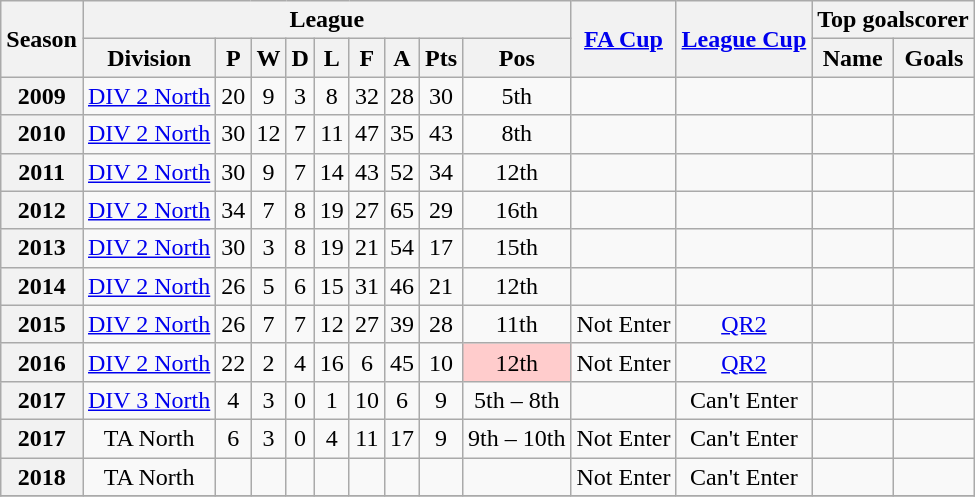<table class="wikitable" style="text-align: center">
<tr>
<th rowspan=2>Season</th>
<th colspan=9>League</th>
<th rowspan=2><a href='#'>FA Cup</a></th>
<th rowspan=2><a href='#'>League Cup</a></th>
<th colspan=2>Top goalscorer</th>
</tr>
<tr>
<th>Division</th>
<th>P</th>
<th>W</th>
<th>D</th>
<th>L</th>
<th>F</th>
<th>A</th>
<th>Pts</th>
<th>Pos</th>
<th>Name</th>
<th>Goals</th>
</tr>
<tr>
<th>2009</th>
<td><a href='#'>DIV 2 North</a></td>
<td>20</td>
<td>9</td>
<td>3</td>
<td>8</td>
<td>32</td>
<td>28</td>
<td>30</td>
<td>5th</td>
<td></td>
<td></td>
<td></td>
<td></td>
</tr>
<tr>
<th>2010</th>
<td><a href='#'>DIV 2 North</a></td>
<td>30</td>
<td>12</td>
<td>7</td>
<td>11</td>
<td>47</td>
<td>35</td>
<td>43</td>
<td>8th</td>
<td></td>
<td></td>
<td></td>
<td></td>
</tr>
<tr>
<th>2011</th>
<td><a href='#'>DIV 2 North</a></td>
<td>30</td>
<td>9</td>
<td>7</td>
<td>14</td>
<td>43</td>
<td>52</td>
<td>34</td>
<td>12th</td>
<td></td>
<td></td>
<td></td>
<td></td>
</tr>
<tr>
<th>2012</th>
<td><a href='#'>DIV 2 North</a></td>
<td>34</td>
<td>7</td>
<td>8</td>
<td>19</td>
<td>27</td>
<td>65</td>
<td>29</td>
<td>16th</td>
<td></td>
<td></td>
<td></td>
<td></td>
</tr>
<tr>
<th>2013</th>
<td><a href='#'>DIV 2 North</a></td>
<td>30</td>
<td>3</td>
<td>8</td>
<td>19</td>
<td>21</td>
<td>54</td>
<td>17</td>
<td>15th</td>
<td></td>
<td></td>
<td></td>
<td></td>
</tr>
<tr>
<th>2014</th>
<td><a href='#'>DIV 2 North</a></td>
<td>26</td>
<td>5</td>
<td>6</td>
<td>15</td>
<td>31</td>
<td>46</td>
<td>21</td>
<td>12th</td>
<td></td>
<td></td>
<td></td>
<td></td>
</tr>
<tr>
<th>2015</th>
<td><a href='#'>DIV 2 North</a></td>
<td>26</td>
<td>7</td>
<td>7</td>
<td>12</td>
<td>27</td>
<td>39</td>
<td>28</td>
<td>11th</td>
<td>Not Enter</td>
<td><a href='#'>QR2</a></td>
<td></td>
<td></td>
</tr>
<tr>
<th>2016</th>
<td><a href='#'>DIV 2 North</a></td>
<td>22</td>
<td>2</td>
<td>4</td>
<td>16</td>
<td>6</td>
<td>45</td>
<td>10</td>
<td bgcolor=FFCCCC>12th</td>
<td>Not Enter</td>
<td><a href='#'>QR2</a></td>
<td></td>
<td></td>
</tr>
<tr>
<th>2017</th>
<td><a href='#'>DIV 3 North</a></td>
<td>4</td>
<td>3</td>
<td>0</td>
<td>1</td>
<td>10</td>
<td>6</td>
<td>9</td>
<td>5th – 8th</td>
<td></td>
<td>Can't Enter</td>
<td></td>
<td></td>
</tr>
<tr>
<th>2017</th>
<td>TA North</td>
<td>6</td>
<td>3</td>
<td>0</td>
<td>4</td>
<td>11</td>
<td>17</td>
<td>9</td>
<td>9th – 10th</td>
<td>Not Enter</td>
<td>Can't Enter</td>
<td></td>
<td></td>
</tr>
<tr>
<th>2018</th>
<td>TA North</td>
<td></td>
<td></td>
<td></td>
<td></td>
<td></td>
<td></td>
<td></td>
<td></td>
<td>Not Enter</td>
<td>Can't Enter</td>
<td></td>
<td></td>
</tr>
<tr>
</tr>
</table>
